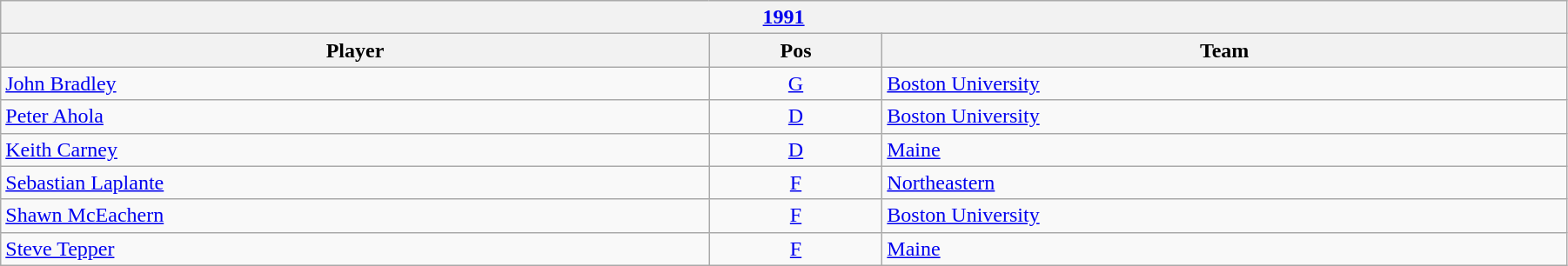<table class="wikitable" width=95%>
<tr>
<th colspan=3><a href='#'>1991</a></th>
</tr>
<tr>
<th>Player</th>
<th>Pos</th>
<th>Team</th>
</tr>
<tr>
<td><a href='#'>John Bradley</a></td>
<td align=center><a href='#'>G</a></td>
<td><a href='#'>Boston University</a></td>
</tr>
<tr>
<td><a href='#'>Peter Ahola</a></td>
<td align=center><a href='#'>D</a></td>
<td><a href='#'>Boston University</a></td>
</tr>
<tr>
<td><a href='#'>Keith Carney</a></td>
<td align=center><a href='#'>D</a></td>
<td><a href='#'>Maine</a></td>
</tr>
<tr>
<td><a href='#'>Sebastian Laplante</a></td>
<td align=center><a href='#'>F</a></td>
<td><a href='#'>Northeastern</a></td>
</tr>
<tr>
<td><a href='#'>Shawn McEachern</a></td>
<td align=center><a href='#'>F</a></td>
<td><a href='#'>Boston University</a></td>
</tr>
<tr>
<td><a href='#'>Steve Tepper</a></td>
<td align=center><a href='#'>F</a></td>
<td><a href='#'>Maine</a></td>
</tr>
</table>
